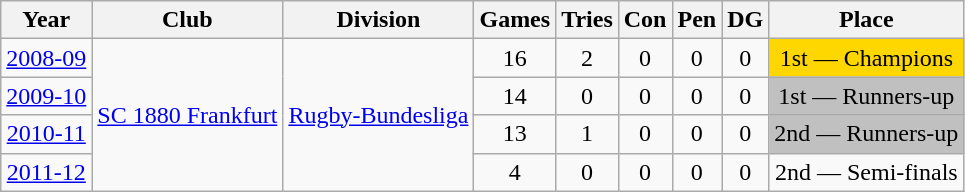<table class="wikitable">
<tr>
<th>Year</th>
<th>Club</th>
<th>Division</th>
<th>Games</th>
<th>Tries</th>
<th>Con</th>
<th>Pen</th>
<th>DG</th>
<th>Place</th>
</tr>
<tr align="center">
<td><a href='#'>2008-09</a></td>
<td rowspan=4><a href='#'>SC 1880 Frankfurt</a></td>
<td rowspan=4><a href='#'>Rugby-Bundesliga</a></td>
<td>16</td>
<td>2</td>
<td>0</td>
<td>0</td>
<td>0</td>
<td bgcolor=gold>1st — Champions</td>
</tr>
<tr align="center">
<td><a href='#'>2009-10</a></td>
<td>14</td>
<td>0</td>
<td>0</td>
<td>0</td>
<td>0</td>
<td bgcolor=silver>1st — Runners-up</td>
</tr>
<tr align="center">
<td><a href='#'>2010-11</a></td>
<td>13</td>
<td>1</td>
<td>0</td>
<td>0</td>
<td>0</td>
<td bgcolor=silver>2nd — Runners-up</td>
</tr>
<tr align="center">
<td><a href='#'>2011-12</a></td>
<td>4</td>
<td>0</td>
<td>0</td>
<td>0</td>
<td>0</td>
<td>2nd — Semi-finals</td>
</tr>
</table>
